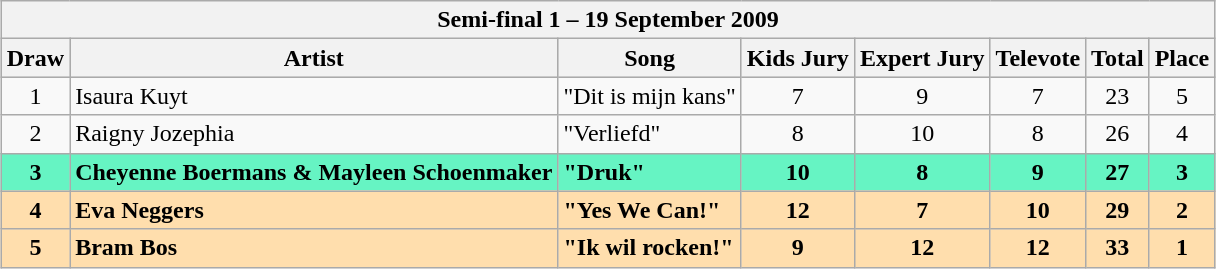<table class="sortable wikitable" style="margin: 1em auto 1em auto; text-align:center;">
<tr>
<th colspan="8">Semi-final 1 – <strong>19 September 2009</strong></th>
</tr>
<tr bgcolor="#CCCCCC">
<th>Draw</th>
<th>Artist</th>
<th>Song</th>
<th>Kids Jury</th>
<th>Expert Jury</th>
<th>Televote</th>
<th>Total</th>
<th>Place</th>
</tr>
<tr>
<td>1</td>
<td align="left">Isaura Kuyt</td>
<td align="left">"Dit is mijn kans"</td>
<td>7</td>
<td>9</td>
<td>7</td>
<td>23</td>
<td>5</td>
</tr>
<tr>
<td>2</td>
<td align="left">Raigny Jozephia</td>
<td align="left">"Verliefd"</td>
<td>8</td>
<td>10</td>
<td>8</td>
<td>26</td>
<td>4</td>
</tr>
<tr style="font-weight:bold; background:#66f4c3;">
<td>3</td>
<td align="left">Cheyenne Boermans & Mayleen Schoenmaker</td>
<td align="left">"Druk"</td>
<td>10</td>
<td>8</td>
<td>9</td>
<td>27</td>
<td>3</td>
</tr>
<tr style="font-weight:bold; background:#FFDEAD;">
<td>4</td>
<td align="left">Eva Neggers</td>
<td align="left">"Yes We Can!"</td>
<td>12</td>
<td>7</td>
<td>10</td>
<td>29</td>
<td>2</td>
</tr>
<tr style="font-weight:bold; background:#FFDEAD;">
<td>5</td>
<td align="left">Bram Bos</td>
<td align="left">"Ik wil rocken!"</td>
<td>9</td>
<td>12</td>
<td>12</td>
<td>33</td>
<td>1</td>
</tr>
</table>
